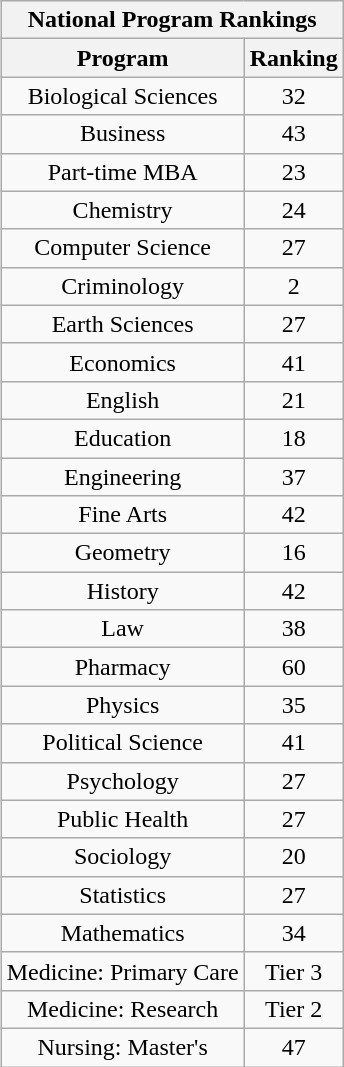<table class="wikitable sortable collapsible collapsed" style="float:right; text-align:center">
<tr>
<th colspan=4>National Program Rankings</th>
</tr>
<tr>
<th>Program</th>
<th>Ranking</th>
</tr>
<tr>
<td>Biological Sciences</td>
<td>32</td>
</tr>
<tr>
<td>Business</td>
<td>43</td>
</tr>
<tr>
<td>Part-time MBA</td>
<td>23</td>
</tr>
<tr>
<td>Chemistry</td>
<td>24</td>
</tr>
<tr>
<td>Computer Science</td>
<td>27</td>
</tr>
<tr>
<td>Criminology</td>
<td>2</td>
</tr>
<tr>
<td>Earth Sciences</td>
<td>27</td>
</tr>
<tr>
<td>Economics</td>
<td>41</td>
</tr>
<tr>
<td>English</td>
<td>21</td>
</tr>
<tr>
<td>Education</td>
<td>18</td>
</tr>
<tr>
<td>Engineering</td>
<td>37</td>
</tr>
<tr>
<td>Fine Arts</td>
<td>42</td>
</tr>
<tr>
<td>Geometry</td>
<td>16</td>
</tr>
<tr>
<td>History</td>
<td>42</td>
</tr>
<tr>
<td>Law</td>
<td>38</td>
</tr>
<tr>
<td>Pharmacy</td>
<td>60</td>
</tr>
<tr>
<td>Physics</td>
<td>35</td>
</tr>
<tr>
<td>Political Science</td>
<td>41</td>
</tr>
<tr>
<td>Psychology</td>
<td>27</td>
</tr>
<tr>
<td>Public Health</td>
<td>27</td>
</tr>
<tr>
<td>Sociology</td>
<td>20</td>
</tr>
<tr>
<td>Statistics</td>
<td>27</td>
</tr>
<tr>
<td>Mathematics</td>
<td>34</td>
</tr>
<tr>
<td>Medicine: Primary Care</td>
<td>Tier 3</td>
</tr>
<tr>
<td>Medicine: Research</td>
<td>Tier 2</td>
</tr>
<tr>
<td>Nursing: Master's</td>
<td>47</td>
</tr>
</table>
